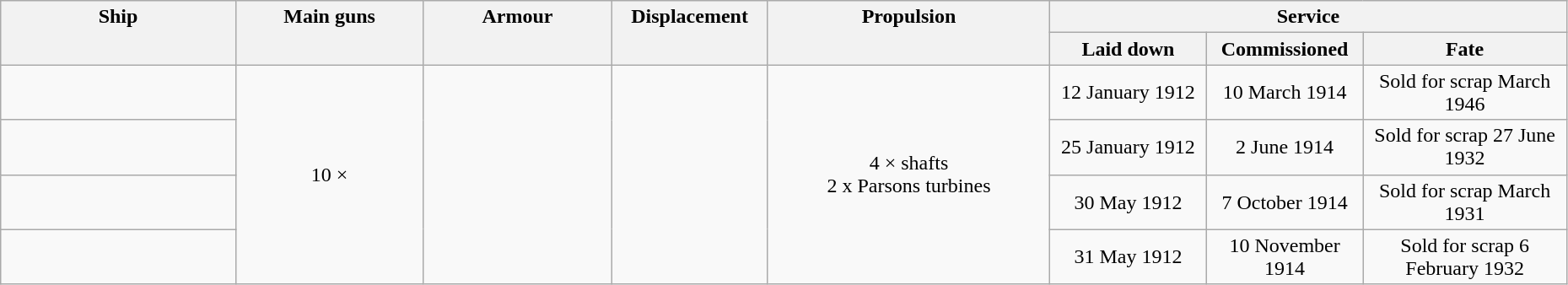<table class="wikitable" style="width:98%;">
<tr valign="top"|- valign="top">
<th style="width:15%; text-align:center;" rowspan="2">Ship</th>
<th style="width:12%; text-align:center;" rowspan="2">Main guns</th>
<th style="width:12%; text-align:center;" rowspan="2">Armour</th>
<th style="width:10%; text-align:center;" rowspan="2">Displacement</th>
<th style="width:18%; text-align:center;" rowspan="2">Propulsion</th>
<th style="width:40%; text-align:center;" colspan="3">Service</th>
</tr>
<tr valign="top">
<th style="width:10%; text-align:center;">Laid down</th>
<th style="width:10%; text-align:center;">Commissioned</th>
<th style="width:20%; text-align:center;">Fate</th>
</tr>
<tr valign="center">
<td align= center></td>
<td style="text-align:center;" rowspan=4>10 × </td>
<td style="text-align:center;" rowspan=4></td>
<td style="text-align:center;" rowspan=4></td>
<td align= center rowspan=4>4 × shafts<br>2 x Parsons turbines<br></td>
<td style="text-align:center;">12 January 1912</td>
<td style="text-align:center;">10 March 1914</td>
<td align= center>Sold for scrap March 1946</td>
</tr>
<tr valign="center">
<td align= center></td>
<td style="text-align:center;">25 January 1912</td>
<td style="text-align:center;">2 June 1914</td>
<td align= center>Sold for scrap 27 June 1932</td>
</tr>
<tr valign="center">
<td align= center></td>
<td style="text-align:center;">30 May 1912</td>
<td style="text-align:center;">7 October 1914</td>
<td align= center>Sold for scrap March 1931</td>
</tr>
<tr valign="center">
<td align= center></td>
<td style="text-align:center;">31 May 1912</td>
<td style="text-align:center;">10 November 1914</td>
<td align= center>Sold for scrap 6 February 1932</td>
</tr>
</table>
